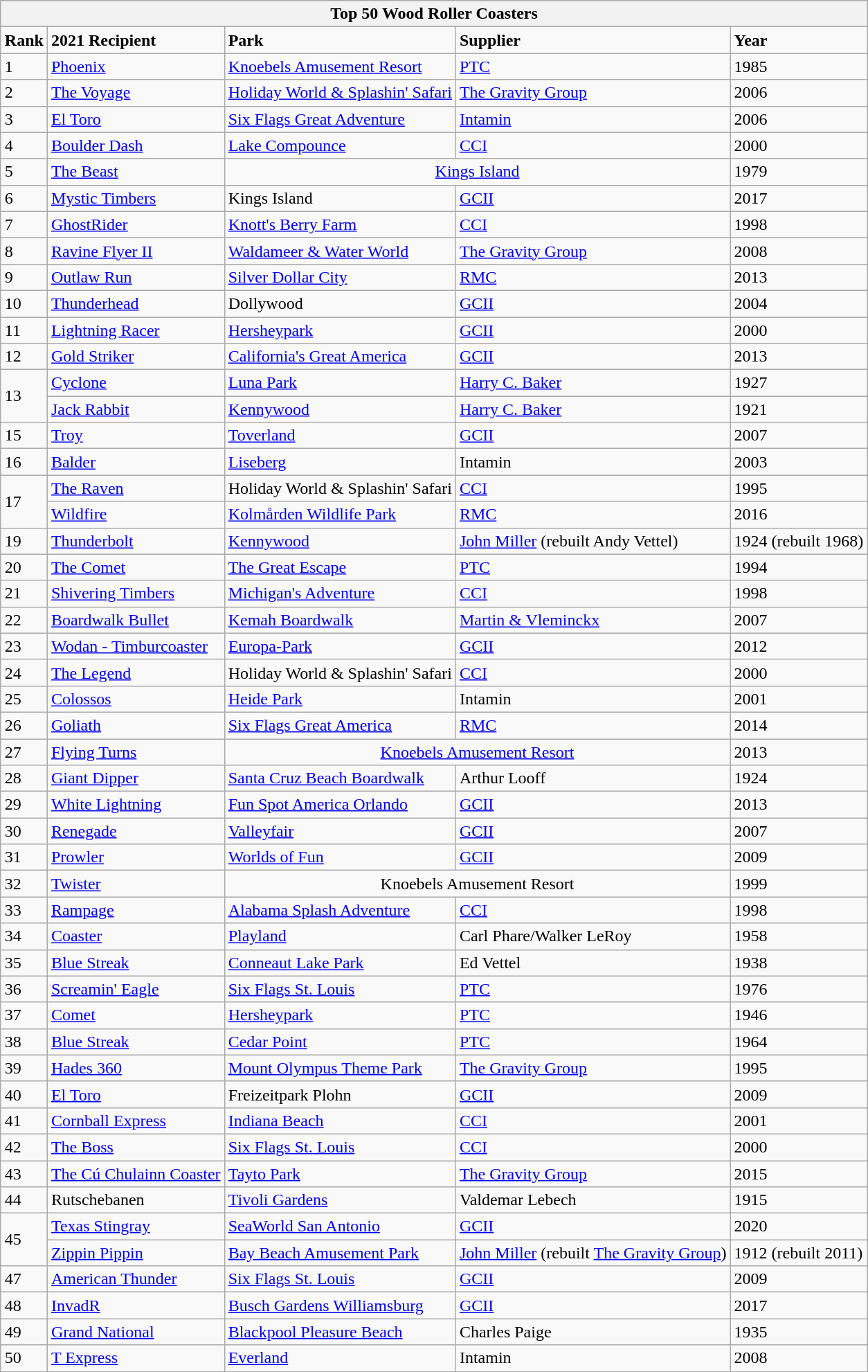<table class="wikitable" style="margin:1em auto;">
<tr>
<th colspan="500">Top 50 Wood Roller Coasters</th>
</tr>
<tr>
<td><strong>Rank</strong></td>
<td><strong>2021 Recipient</strong></td>
<td><strong>Park</strong></td>
<td><strong>Supplier</strong></td>
<td><strong>Year</strong></td>
</tr>
<tr>
<td>1</td>
<td><a href='#'>Phoenix</a></td>
<td><a href='#'>Knoebels Amusement Resort</a></td>
<td><a href='#'>PTC</a></td>
<td>1985</td>
</tr>
<tr>
<td>2</td>
<td><a href='#'>The Voyage</a></td>
<td><a href='#'>Holiday World & Splashin' Safari</a></td>
<td><a href='#'>The Gravity Group</a></td>
<td>2006</td>
</tr>
<tr>
<td>3</td>
<td><a href='#'>El Toro</a></td>
<td><a href='#'>Six Flags Great Adventure</a></td>
<td><a href='#'>Intamin</a></td>
<td>2006</td>
</tr>
<tr>
<td>4</td>
<td><a href='#'>Boulder Dash</a></td>
<td><a href='#'>Lake Compounce</a></td>
<td><a href='#'>CCI</a></td>
<td>2000</td>
</tr>
<tr>
<td>5</td>
<td><a href='#'>The Beast</a></td>
<td colspan="2" style="text-align:center;"><a href='#'>Kings Island</a></td>
<td>1979</td>
</tr>
<tr>
<td>6</td>
<td><a href='#'>Mystic Timbers</a></td>
<td>Kings Island</td>
<td><a href='#'>GCII</a></td>
<td>2017</td>
</tr>
<tr>
<td>7</td>
<td><a href='#'>GhostRider</a></td>
<td><a href='#'>Knott's Berry Farm</a></td>
<td><a href='#'>CCI</a></td>
<td>1998</td>
</tr>
<tr>
<td>8</td>
<td><a href='#'>Ravine Flyer II</a></td>
<td><a href='#'>Waldameer & Water World</a></td>
<td><a href='#'>The Gravity Group</a></td>
<td>2008</td>
</tr>
<tr>
<td>9</td>
<td><a href='#'>Outlaw Run</a></td>
<td><a href='#'>Silver Dollar City</a></td>
<td><a href='#'>RMC</a></td>
<td>2013</td>
</tr>
<tr>
<td>10</td>
<td><a href='#'>Thunderhead</a></td>
<td>Dollywood</td>
<td><a href='#'>GCII</a></td>
<td>2004</td>
</tr>
<tr>
<td>11</td>
<td><a href='#'>Lightning Racer</a></td>
<td><a href='#'>Hersheypark</a></td>
<td><a href='#'>GCII</a></td>
<td>2000</td>
</tr>
<tr>
<td>12</td>
<td><a href='#'>Gold Striker</a></td>
<td><a href='#'>California's Great America</a></td>
<td><a href='#'>GCII</a></td>
<td>2013</td>
</tr>
<tr>
<td rowspan="2">13</td>
<td><a href='#'>Cyclone</a></td>
<td><a href='#'>Luna Park</a></td>
<td><a href='#'>Harry C. Baker</a></td>
<td>1927</td>
</tr>
<tr>
<td><a href='#'>Jack Rabbit</a></td>
<td><a href='#'>Kennywood</a></td>
<td><a href='#'>Harry C. Baker</a></td>
<td>1921</td>
</tr>
<tr>
<td>15</td>
<td><a href='#'>Troy</a></td>
<td><a href='#'>Toverland</a></td>
<td><a href='#'>GCII</a></td>
<td>2007</td>
</tr>
<tr>
<td>16</td>
<td><a href='#'>Balder</a></td>
<td><a href='#'>Liseberg</a></td>
<td>Intamin</td>
<td>2003</td>
</tr>
<tr>
<td rowspan="2">17</td>
<td><a href='#'>The Raven</a></td>
<td>Holiday World & Splashin' Safari</td>
<td><a href='#'>CCI</a></td>
<td>1995</td>
</tr>
<tr>
<td><a href='#'>Wildfire</a></td>
<td><a href='#'>Kolmården Wildlife Park</a></td>
<td><a href='#'>RMC</a></td>
<td>2016</td>
</tr>
<tr>
<td>19</td>
<td><a href='#'>Thunderbolt</a></td>
<td><a href='#'>Kennywood</a></td>
<td><a href='#'>John Miller</a> (rebuilt Andy Vettel)</td>
<td>1924 (rebuilt 1968)</td>
</tr>
<tr>
<td>20</td>
<td><a href='#'>The Comet</a></td>
<td><a href='#'>The Great Escape</a></td>
<td><a href='#'>PTC</a></td>
<td>1994</td>
</tr>
<tr>
<td>21</td>
<td><a href='#'>Shivering Timbers</a></td>
<td><a href='#'>Michigan's Adventure</a></td>
<td><a href='#'>CCI</a></td>
<td>1998</td>
</tr>
<tr>
<td>22</td>
<td><a href='#'>Boardwalk Bullet</a></td>
<td><a href='#'>Kemah Boardwalk</a></td>
<td><a href='#'>Martin & Vleminckx</a></td>
<td>2007</td>
</tr>
<tr>
<td>23</td>
<td><a href='#'>Wodan - Timburcoaster</a></td>
<td><a href='#'>Europa-Park</a></td>
<td><a href='#'>GCII</a></td>
<td>2012</td>
</tr>
<tr>
<td>24</td>
<td><a href='#'>The Legend</a></td>
<td>Holiday World & Splashin' Safari</td>
<td><a href='#'>CCI</a></td>
<td>2000</td>
</tr>
<tr>
<td>25</td>
<td><a href='#'>Colossos</a></td>
<td><a href='#'>Heide Park</a></td>
<td>Intamin</td>
<td>2001</td>
</tr>
<tr>
<td>26</td>
<td><a href='#'>Goliath</a></td>
<td><a href='#'>Six Flags Great America</a></td>
<td><a href='#'>RMC</a></td>
<td>2014</td>
</tr>
<tr>
<td>27</td>
<td><a href='#'>Flying Turns</a></td>
<td colspan="2" style="text-align:center;"><a href='#'>Knoebels Amusement Resort</a></td>
<td>2013</td>
</tr>
<tr>
<td>28</td>
<td><a href='#'>Giant Dipper</a></td>
<td><a href='#'>Santa Cruz Beach Boardwalk</a></td>
<td>Arthur Looff</td>
<td>1924</td>
</tr>
<tr>
<td>29</td>
<td><a href='#'>White Lightning</a></td>
<td><a href='#'>Fun Spot America Orlando</a></td>
<td><a href='#'>GCII</a></td>
<td>2013</td>
</tr>
<tr>
<td>30</td>
<td><a href='#'>Renegade</a></td>
<td><a href='#'>Valleyfair</a></td>
<td><a href='#'>GCII</a></td>
<td>2007</td>
</tr>
<tr>
<td>31</td>
<td><a href='#'>Prowler</a></td>
<td><a href='#'>Worlds of Fun</a></td>
<td><a href='#'>GCII</a></td>
<td>2009</td>
</tr>
<tr>
<td>32</td>
<td><a href='#'>Twister</a></td>
<td colspan="2" style="text-align:center;">Knoebels Amusement Resort</td>
<td>1999</td>
</tr>
<tr>
<td>33</td>
<td><a href='#'>Rampage</a></td>
<td><a href='#'>Alabama Splash Adventure</a></td>
<td><a href='#'>CCI</a></td>
<td>1998</td>
</tr>
<tr>
<td>34</td>
<td><a href='#'>Coaster</a></td>
<td><a href='#'>Playland</a></td>
<td>Carl Phare/Walker LeRoy</td>
<td>1958</td>
</tr>
<tr>
<td>35</td>
<td><a href='#'>Blue Streak</a></td>
<td><a href='#'>Conneaut Lake Park</a></td>
<td>Ed Vettel</td>
<td>1938</td>
</tr>
<tr>
<td>36</td>
<td><a href='#'>Screamin' Eagle</a></td>
<td><a href='#'>Six Flags St. Louis</a></td>
<td><a href='#'>PTC</a></td>
<td>1976</td>
</tr>
<tr>
<td>37</td>
<td><a href='#'>Comet</a></td>
<td><a href='#'>Hersheypark</a></td>
<td><a href='#'>PTC</a></td>
<td>1946</td>
</tr>
<tr>
<td>38</td>
<td><a href='#'>Blue Streak</a></td>
<td><a href='#'>Cedar Point</a></td>
<td><a href='#'>PTC</a></td>
<td>1964</td>
</tr>
<tr>
<td>39</td>
<td><a href='#'>Hades 360</a></td>
<td><a href='#'>Mount Olympus Theme Park</a></td>
<td><a href='#'>The Gravity Group</a></td>
<td>1995</td>
</tr>
<tr>
<td>40</td>
<td><a href='#'>El Toro</a></td>
<td>Freizeitpark Plohn</td>
<td><a href='#'>GCII</a></td>
<td>2009</td>
</tr>
<tr>
<td>41</td>
<td><a href='#'>Cornball Express</a></td>
<td><a href='#'>Indiana Beach</a></td>
<td><a href='#'>CCI</a></td>
<td>2001</td>
</tr>
<tr>
<td>42</td>
<td><a href='#'>The Boss</a></td>
<td><a href='#'>Six Flags St. Louis</a></td>
<td><a href='#'>CCI</a></td>
<td>2000</td>
</tr>
<tr>
<td>43</td>
<td><a href='#'>The Cú Chulainn Coaster</a></td>
<td><a href='#'>Tayto Park</a></td>
<td><a href='#'>The Gravity Group</a></td>
<td>2015</td>
</tr>
<tr>
<td>44</td>
<td>Rutschebanen</td>
<td><a href='#'>Tivoli Gardens</a></td>
<td>Valdemar Lebech</td>
<td>1915</td>
</tr>
<tr>
<td rowspan="2">45</td>
<td><a href='#'>Texas Stingray</a></td>
<td><a href='#'>SeaWorld San Antonio</a></td>
<td><a href='#'>GCII</a></td>
<td>2020</td>
</tr>
<tr>
<td><a href='#'>Zippin Pippin</a></td>
<td><a href='#'>Bay Beach Amusement Park</a></td>
<td><a href='#'>John Miller</a> (rebuilt <a href='#'>The Gravity Group</a>)</td>
<td>1912 (rebuilt 2011)</td>
</tr>
<tr>
<td>47</td>
<td><a href='#'>American Thunder</a></td>
<td><a href='#'>Six Flags St. Louis</a></td>
<td><a href='#'>GCII</a></td>
<td>2009</td>
</tr>
<tr>
<td>48</td>
<td><a href='#'>InvadR</a></td>
<td><a href='#'>Busch Gardens Williamsburg</a></td>
<td><a href='#'>GCII</a></td>
<td>2017</td>
</tr>
<tr>
<td>49</td>
<td><a href='#'>Grand National</a></td>
<td><a href='#'>Blackpool Pleasure Beach</a></td>
<td>Charles Paige</td>
<td>1935</td>
</tr>
<tr>
<td>50</td>
<td><a href='#'>T Express</a></td>
<td><a href='#'>Everland</a></td>
<td>Intamin</td>
<td>2008</td>
</tr>
</table>
